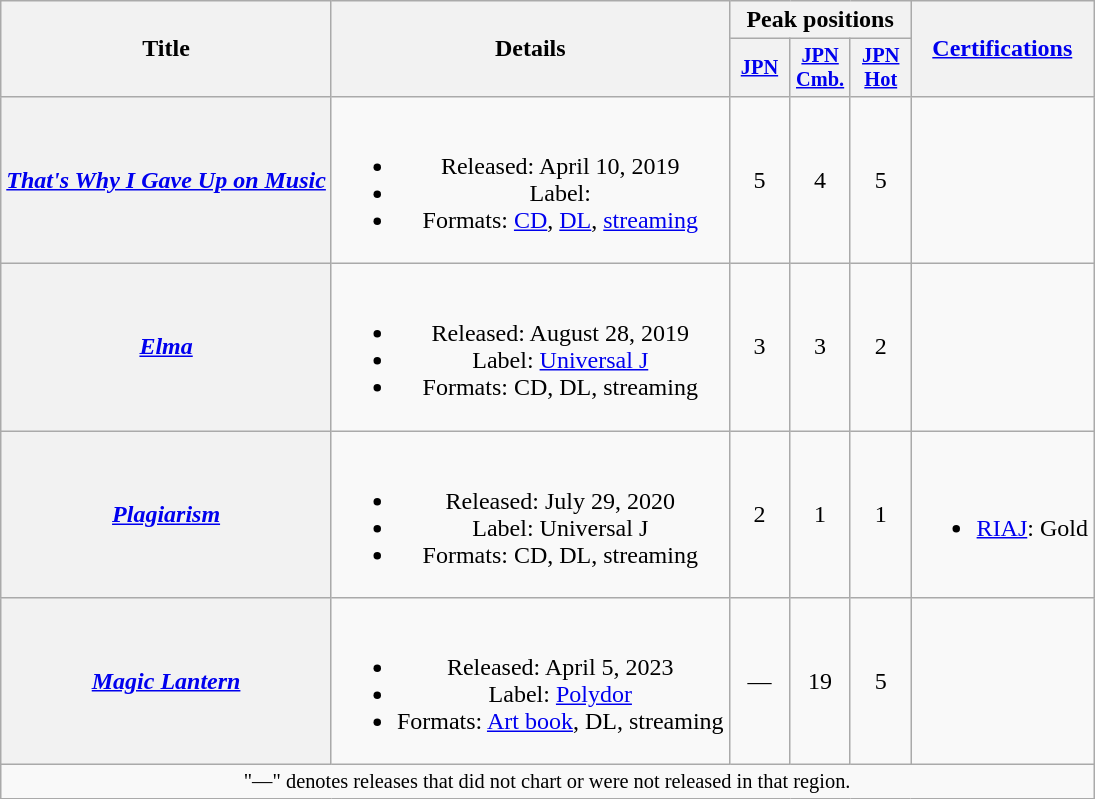<table class="wikitable plainrowheaders" style="text-align:center">
<tr>
<th scope="col" rowspan="2">Title</th>
<th scope="col" rowspan="2">Details</th>
<th scope="col" colspan="3">Peak positions</th>
<th scope="col" rowspan="2"><a href='#'>Certifications</a></th>
</tr>
<tr>
<th scope="col" style="width:2.5em;font-size:85%"><a href='#'>JPN</a><br></th>
<th scope="col" style="width:2.5em;font-size:85%"><a href='#'>JPN<br>Cmb.</a><br></th>
<th scope="col" style="width:2.5em;font-size:85%"><a href='#'>JPN<br>Hot</a><br></th>
</tr>
<tr>
<th scope="row"><em><a href='#'>That's Why I Gave Up on Music</a></em></th>
<td><br><ul><li>Released: April 10, 2019</li><li>Label: </li><li>Formats: <a href='#'>CD</a>, <a href='#'>DL</a>, <a href='#'>streaming</a></li></ul></td>
<td>5</td>
<td>4</td>
<td>5</td>
<td></td>
</tr>
<tr>
<th scope="row"><em><a href='#'>Elma</a></em></th>
<td><br><ul><li>Released: August 28, 2019</li><li>Label: <a href='#'>Universal J</a></li><li>Formats: CD, DL, streaming</li></ul></td>
<td>3</td>
<td>3</td>
<td>2</td>
<td></td>
</tr>
<tr>
<th scope="row"><em><a href='#'>Plagiarism</a></em></th>
<td><br><ul><li>Released: July 29, 2020</li><li>Label: Universal J</li><li>Formats: CD, DL, streaming</li></ul></td>
<td>2</td>
<td>1</td>
<td>1</td>
<td><br><ul><li><a href='#'>RIAJ</a>: Gold </li></ul></td>
</tr>
<tr>
<th scope="row"><em><a href='#'>Magic Lantern</a></em></th>
<td><br><ul><li>Released: April 5, 2023</li><li>Label: <a href='#'>Polydor</a></li><li>Formats: <a href='#'>Art book</a>, DL, streaming</li></ul></td>
<td>—</td>
<td>19</td>
<td>5</td>
<td></td>
</tr>
<tr>
<td colspan="6" style="font-size:85%">"—" denotes releases that did not chart or were not released in that region.</td>
</tr>
</table>
